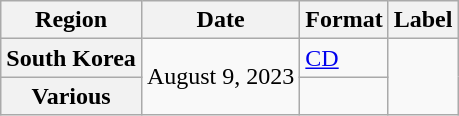<table class="wikitable plainrowheaders">
<tr>
<th scope="col">Region</th>
<th scope="col">Date</th>
<th scope="col">Format</th>
<th scope="col">Label</th>
</tr>
<tr>
<th scope="row">South Korea</th>
<td rowspan="2">August 9, 2023</td>
<td><a href='#'>CD</a></td>
<td rowspan="2"></td>
</tr>
<tr>
<th scope="row">Various </th>
<td></td>
</tr>
</table>
